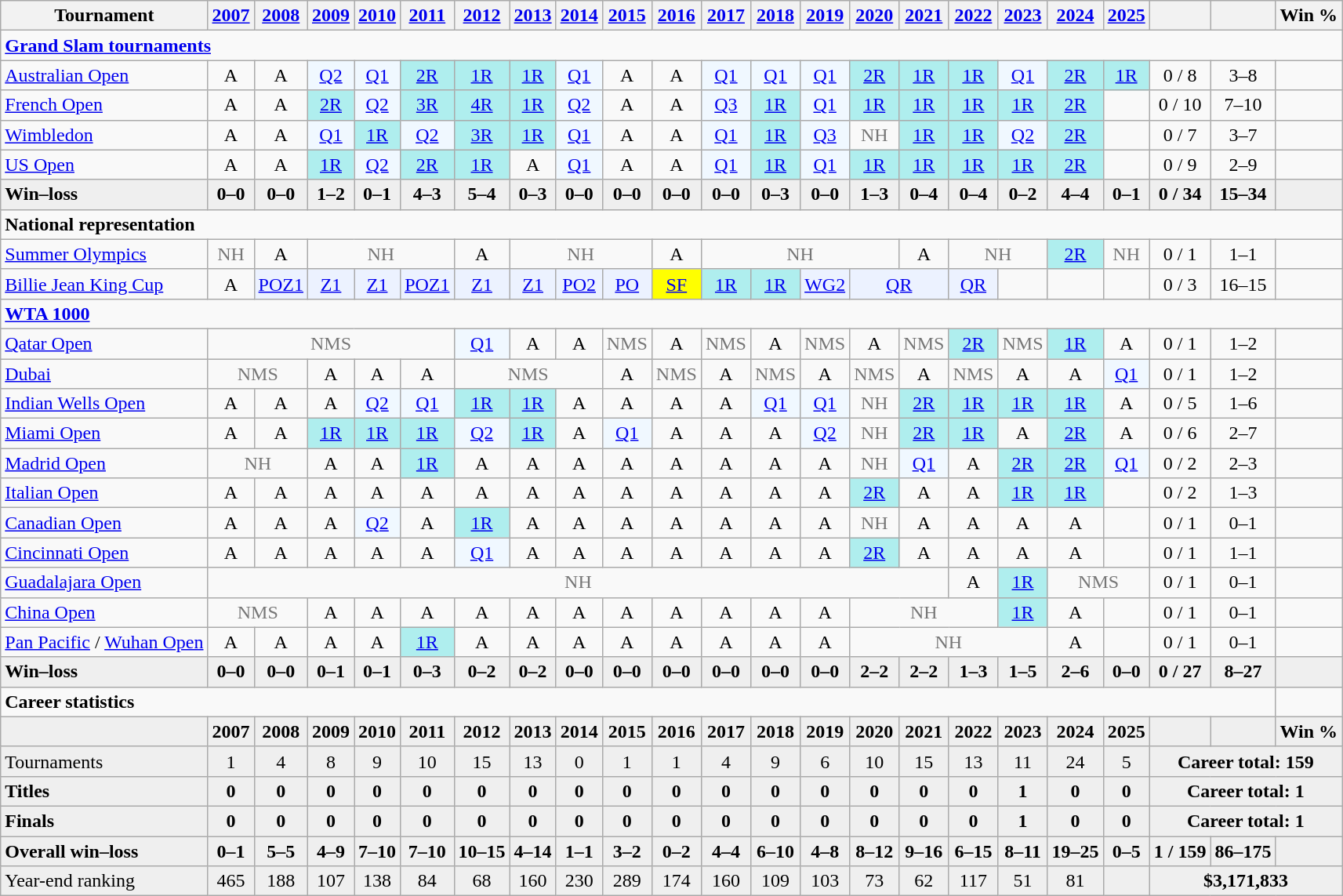<table class="wikitable nowrap" style=text-align:center>
<tr>
<th>Tournament</th>
<th><a href='#'>2007</a></th>
<th><a href='#'>2008</a></th>
<th><a href='#'>2009</a></th>
<th><a href='#'>2010</a></th>
<th><a href='#'>2011</a></th>
<th><a href='#'>2012</a></th>
<th><a href='#'>2013</a></th>
<th><a href='#'>2014</a></th>
<th><a href='#'>2015</a></th>
<th><a href='#'>2016</a></th>
<th><a href='#'>2017</a></th>
<th><a href='#'>2018</a></th>
<th><a href='#'>2019</a></th>
<th><a href='#'>2020</a></th>
<th><a href='#'>2021</a></th>
<th><a href='#'>2022</a></th>
<th><a href='#'>2023</a></th>
<th><a href='#'>2024</a></th>
<th><a href='#'>2025</a></th>
<th></th>
<th></th>
<th>Win %</th>
</tr>
<tr>
<td colspan="23" align="left"><strong><a href='#'>Grand Slam tournaments</a></strong></td>
</tr>
<tr>
<td align=left><a href='#'>Australian Open</a></td>
<td>A</td>
<td>A</td>
<td bgcolor=f0f8ff><a href='#'>Q2</a></td>
<td bgcolor=f0f8ff><a href='#'>Q1</a></td>
<td bgcolor=afeeee><a href='#'>2R</a></td>
<td bgcolor=afeeee><a href='#'>1R</a></td>
<td bgcolor=afeeee><a href='#'>1R</a></td>
<td bgcolor=f0f8ff><a href='#'>Q1</a></td>
<td>A</td>
<td>A</td>
<td bgcolor=f0f8ff><a href='#'>Q1</a></td>
<td bgcolor=f0f8ff><a href='#'>Q1</a></td>
<td bgcolor=f0f8ff><a href='#'>Q1</a></td>
<td bgcolor=afeeee><a href='#'>2R</a></td>
<td bgcolor=afeeee><a href='#'>1R</a></td>
<td bgcolor=afeeee><a href='#'>1R</a></td>
<td bgcolor=f0f8ff><a href='#'>Q1</a></td>
<td bgcolor=afeeee><a href='#'>2R</a></td>
<td bgcolor=afeeee><a href='#'>1R</a></td>
<td>0 / 8</td>
<td>3–8</td>
<td></td>
</tr>
<tr>
<td align=left><a href='#'>French Open</a></td>
<td>A</td>
<td>A</td>
<td bgcolor=afeeee><a href='#'>2R</a></td>
<td bgcolor=f0f8ff><a href='#'>Q2</a></td>
<td bgcolor=afeeee><a href='#'>3R</a></td>
<td bgcolor=afeeee><a href='#'>4R</a></td>
<td bgcolor=afeeee><a href='#'>1R</a></td>
<td bgcolor=f0f8ff><a href='#'>Q2</a></td>
<td>A</td>
<td>A</td>
<td bgcolor=f0f8ff><a href='#'>Q3</a></td>
<td bgcolor=afeeee><a href='#'>1R</a></td>
<td bgcolor=f0f8ff><a href='#'>Q1</a></td>
<td bgcolor=afeeee><a href='#'>1R</a></td>
<td bgcolor=afeeee><a href='#'>1R</a></td>
<td bgcolor=afeeee><a href='#'>1R</a></td>
<td bgcolor=afeeee><a href='#'>1R</a></td>
<td bgcolor=afeeee><a href='#'>2R</a></td>
<td></td>
<td>0 / 10</td>
<td>7–10</td>
<td></td>
</tr>
<tr>
<td align=left><a href='#'>Wimbledon</a></td>
<td>A</td>
<td>A</td>
<td bgcolor=f0f8ff><a href='#'>Q1</a></td>
<td bgcolor=afeeee><a href='#'>1R</a></td>
<td bgcolor=f0f8ff><a href='#'>Q2</a></td>
<td bgcolor=afeeee><a href='#'>3R</a></td>
<td bgcolor=afeeee><a href='#'>1R</a></td>
<td bgcolor=f0f8ff><a href='#'>Q1</a></td>
<td>A</td>
<td>A</td>
<td bgcolor=f0f8ff><a href='#'>Q1</a></td>
<td bgcolor=afeeee><a href='#'>1R</a></td>
<td bgcolor=f0f8ff><a href='#'>Q3</a></td>
<td style=color:#767676>NH</td>
<td bgcolor=afeeee><a href='#'>1R</a></td>
<td bgcolor=afeeee><a href='#'>1R</a></td>
<td bgcolor=f0f8ff><a href='#'>Q2</a></td>
<td bgcolor=afeeee><a href='#'>2R</a></td>
<td></td>
<td>0 / 7</td>
<td>3–7</td>
<td></td>
</tr>
<tr>
<td align=left><a href='#'>US Open</a></td>
<td>A</td>
<td>A</td>
<td bgcolor=afeeee><a href='#'>1R</a></td>
<td bgcolor=f0f8ff><a href='#'>Q2</a></td>
<td bgcolor=afeeee><a href='#'>2R</a></td>
<td bgcolor=afeeee><a href='#'>1R</a></td>
<td>A</td>
<td bgcolor=f0f8ff><a href='#'>Q1</a></td>
<td>A</td>
<td>A</td>
<td bgcolor=f0f8ff><a href='#'>Q1</a></td>
<td bgcolor=afeeee><a href='#'>1R</a></td>
<td bgcolor=f0f8ff><a href='#'>Q1</a></td>
<td bgcolor=afeeee><a href='#'>1R</a></td>
<td bgcolor=afeeee><a href='#'>1R</a></td>
<td bgcolor=afeeee><a href='#'>1R</a></td>
<td bgcolor=afeeee><a href='#'>1R</a></td>
<td bgcolor=afeeee><a href='#'>2R</a></td>
<td></td>
<td>0 / 9</td>
<td>2–9</td>
<td></td>
</tr>
<tr style=background:#efefef;font-weight:bold>
<td style=text-align:left>Win–loss</td>
<td>0–0</td>
<td>0–0</td>
<td>1–2</td>
<td>0–1</td>
<td>4–3</td>
<td>5–4</td>
<td>0–3</td>
<td>0–0</td>
<td>0–0</td>
<td>0–0</td>
<td>0–0</td>
<td>0–3</td>
<td>0–0</td>
<td>1–3</td>
<td>0–4</td>
<td>0–4</td>
<td>0–2</td>
<td>4–4</td>
<td>0–1</td>
<td>0 / 34</td>
<td>15–34</td>
<td></td>
</tr>
<tr>
<td colspan="23" style="text-align:left"><strong>National representation</strong></td>
</tr>
<tr>
<td style=text-align:left><a href='#'>Summer Olympics</a></td>
<td style=color:#767676>NH</td>
<td>A</td>
<td style=color:#767676 colspan="3">NH</td>
<td>A</td>
<td colspan="3" style="color:#767676">NH</td>
<td>A</td>
<td colspan="4" style="color:#767676">NH</td>
<td>A</td>
<td colspan="2" style="color:#767676">NH</td>
<td style=background:#afeeee><a href='#'>2R</a></td>
<td style="color:#767676">NH</td>
<td>0 / 1</td>
<td>1–1</td>
<td></td>
</tr>
<tr>
<td style=text-align:left><a href='#'>Billie Jean King Cup</a></td>
<td>A</td>
<td bgcolor=ecf2ff><a href='#'>POZ1</a></td>
<td bgcolor=ecf2ff><a href='#'>Z1</a></td>
<td bgcolor=ecf2ff><a href='#'>Z1</a></td>
<td bgcolor=ecf2ff><a href='#'>POZ1</a></td>
<td bgcolor=ecf2ff><a href='#'>Z1</a></td>
<td bgcolor=ecf2ff><a href='#'>Z1</a></td>
<td bgcolor=ecf2ff><a href='#'>PO2</a></td>
<td bgcolor=ecf2ff><a href='#'>PO</a></td>
<td bgcolor=yellow><a href='#'>SF</a></td>
<td bgcolor=afeeee><a href='#'>1R</a></td>
<td bgcolor=afeeee><a href='#'>1R</a></td>
<td bgcolor=ecf2ff><a href='#'>WG2</a></td>
<td colspan="2" bgcolor=ecf2ff><a href='#'>QR</a></td>
<td bgcolor=ecf2ff><a href='#'>QR</a></td>
<td></td>
<td></td>
<td></td>
<td>0 / 3</td>
<td>16–15</td>
<td></td>
</tr>
<tr>
<td colspan="23" align="left"><strong><a href='#'>WTA 1000</a></strong></td>
</tr>
<tr>
<td align=left><a href='#'>Qatar Open</a></td>
<td colspan=5 style=color:#767676>NMS</td>
<td bgcolor=f0f8ff><a href='#'>Q1</a></td>
<td>A</td>
<td>A</td>
<td style=color:#767676>NMS</td>
<td>A</td>
<td style=color:#767676>NMS</td>
<td>A</td>
<td style=color:#767676>NMS</td>
<td>A</td>
<td style=color:#767676>NMS</td>
<td bgcolor=afeeee><a href='#'>2R</a></td>
<td style=color:#767676>NMS</td>
<td bgcolor=afeeee><a href='#'>1R</a></td>
<td>A</td>
<td>0 / 1</td>
<td>1–2</td>
<td></td>
</tr>
<tr>
<td align=left><a href='#'>Dubai</a></td>
<td colspan=2 style=color:#767676>NMS</td>
<td>A</td>
<td>A</td>
<td>A</td>
<td colspan="3" style=color:#767676>NMS</td>
<td>A</td>
<td style=color:#767676>NMS</td>
<td>A</td>
<td style=color:#767676>NMS</td>
<td>A</td>
<td style=color:#767676>NMS</td>
<td>A</td>
<td style=color:#767676>NMS</td>
<td>A</td>
<td>A</td>
<td bgcolor=f0f8ff><a href='#'>Q1</a></td>
<td>0 / 1</td>
<td>1–2</td>
<td></td>
</tr>
<tr>
<td align=left><a href='#'>Indian Wells Open</a></td>
<td>A</td>
<td>A</td>
<td>A</td>
<td bgcolor=f0f8ff><a href='#'>Q2</a></td>
<td bgcolor=f0f8ff><a href='#'>Q1</a></td>
<td bgcolor=afeeee><a href='#'>1R</a></td>
<td bgcolor=afeeee><a href='#'>1R</a></td>
<td>A</td>
<td>A</td>
<td>A</td>
<td>A</td>
<td bgcolor=f0f8ff><a href='#'>Q1</a></td>
<td bgcolor=f0f8ff><a href='#'>Q1</a></td>
<td style="color:#767676">NH</td>
<td bgcolor=afeeee><a href='#'>2R</a></td>
<td bgcolor=afeeee><a href='#'>1R</a></td>
<td bgcolor=afeeee><a href='#'>1R</a></td>
<td bgcolor=afeeee><a href='#'>1R</a></td>
<td>A</td>
<td>0 / 5</td>
<td>1–6</td>
<td></td>
</tr>
<tr>
<td align=left><a href='#'>Miami Open</a></td>
<td>A</td>
<td>A</td>
<td bgcolor=afeeee><a href='#'>1R</a></td>
<td bgcolor=afeeee><a href='#'>1R</a></td>
<td bgcolor=afeeee><a href='#'>1R</a></td>
<td bgcolor=f0f8ff><a href='#'>Q2</a></td>
<td bgcolor=afeeee><a href='#'>1R</a></td>
<td>A</td>
<td bgcolor=f0f8ff><a href='#'>Q1</a></td>
<td>A</td>
<td>A</td>
<td>A</td>
<td bgcolor=f0f8ff><a href='#'>Q2</a></td>
<td style=color:#767676>NH</td>
<td bgcolor=afeeee><a href='#'>2R</a></td>
<td bgcolor=afeeee><a href='#'>1R</a></td>
<td>A</td>
<td bgcolor=afeeee><a href='#'>2R</a></td>
<td>A</td>
<td>0 / 6</td>
<td>2–7</td>
<td></td>
</tr>
<tr>
<td align=left><a href='#'>Madrid Open</a></td>
<td colspan=2 style=color:#767676>NH</td>
<td>A</td>
<td>A</td>
<td bgcolor=afeeee><a href='#'>1R</a></td>
<td>A</td>
<td>A</td>
<td>A</td>
<td>A</td>
<td>A</td>
<td>A</td>
<td>A</td>
<td>A</td>
<td style=color:#767676>NH</td>
<td bgcolor=f0f8ff><a href='#'>Q1</a></td>
<td>A</td>
<td bgcolor=afeeee><a href='#'>2R</a></td>
<td bgcolor=afeeee><a href='#'>2R</a></td>
<td bgcolor=f0f8ff><a href='#'>Q1</a></td>
<td>0 / 2</td>
<td>2–3</td>
<td></td>
</tr>
<tr>
<td align=left><a href='#'>Italian Open</a></td>
<td>A</td>
<td>A</td>
<td>A</td>
<td>A</td>
<td>A</td>
<td>A</td>
<td>A</td>
<td>A</td>
<td>A</td>
<td>A</td>
<td>A</td>
<td>A</td>
<td>A</td>
<td bgcolor=afeeee><a href='#'>2R</a></td>
<td>A</td>
<td>A</td>
<td bgcolor=afeeee><a href='#'>1R</a></td>
<td bgcolor=afeeee><a href='#'>1R</a></td>
<td></td>
<td>0 / 2</td>
<td>1–3</td>
<td></td>
</tr>
<tr>
<td align=left><a href='#'>Canadian Open</a></td>
<td>A</td>
<td>A</td>
<td>A</td>
<td bgcolor=f0f8ff><a href='#'>Q2</a></td>
<td>A</td>
<td bgcolor=afeeee><a href='#'>1R</a></td>
<td>A</td>
<td>A</td>
<td>A</td>
<td>A</td>
<td>A</td>
<td>A</td>
<td>A</td>
<td style=color:#767676>NH</td>
<td>A</td>
<td>A</td>
<td>A</td>
<td>A</td>
<td></td>
<td>0 / 1</td>
<td>0–1</td>
<td></td>
</tr>
<tr>
<td align=left><a href='#'>Cincinnati Open</a></td>
<td>A</td>
<td>A</td>
<td>A</td>
<td>A</td>
<td>A</td>
<td bgcolor=f0f8ff><a href='#'>Q1</a></td>
<td>A</td>
<td>A</td>
<td>A</td>
<td>A</td>
<td>A</td>
<td>A</td>
<td>A</td>
<td bgcolor=afeeee><a href='#'>2R</a></td>
<td>A</td>
<td>A</td>
<td>A</td>
<td>A</td>
<td></td>
<td>0 / 1</td>
<td>1–1</td>
<td></td>
</tr>
<tr>
<td align=left><a href='#'>Guadalajara Open</a></td>
<td colspan="15" style="color:#767676">NH</td>
<td>A</td>
<td bgcolor=afeeee><a href='#'>1R</a></td>
<td colspan=2 style="color:#767676">NMS</td>
<td>0 / 1</td>
<td>0–1</td>
<td></td>
</tr>
<tr>
<td align="left"><a href='#'>China Open</a></td>
<td colspan="2" style="color:#767676">NMS</td>
<td>A</td>
<td>A</td>
<td>A</td>
<td>A</td>
<td>A</td>
<td>A</td>
<td>A</td>
<td>A</td>
<td>A</td>
<td>A</td>
<td>A</td>
<td colspan="3" style="color:#767676">NH</td>
<td bgcolor=afeeee><a href='#'>1R</a></td>
<td>A</td>
<td></td>
<td>0 / 1</td>
<td>0–1</td>
<td></td>
</tr>
<tr>
<td align="left"><a href='#'>Pan Pacific</a>  / <a href='#'>Wuhan Open</a></td>
<td>A</td>
<td>A</td>
<td>A</td>
<td>A</td>
<td bgcolor="afeeee"><a href='#'>1R</a></td>
<td>A</td>
<td>A</td>
<td>A</td>
<td>A</td>
<td>A</td>
<td>A</td>
<td>A</td>
<td>A</td>
<td colspan="4" style="color:#767676">NH</td>
<td>A</td>
<td></td>
<td>0 / 1</td>
<td>0–1</td>
<td></td>
</tr>
<tr style="background:#efefef;font-weight:bold">
<td align=left>Win–loss</td>
<td>0–0</td>
<td>0–0</td>
<td>0–1</td>
<td>0–1</td>
<td>0–3</td>
<td>0–2</td>
<td>0–2</td>
<td>0–0</td>
<td>0–0</td>
<td>0–0</td>
<td>0–0</td>
<td>0–0</td>
<td>0–0</td>
<td>2–2</td>
<td>2–2</td>
<td>1–3</td>
<td>1–5</td>
<td>2–6</td>
<td>0–0</td>
<td>0 / 27</td>
<td>8–27</td>
<td></td>
</tr>
<tr>
<td colspan="22" align="left"><strong>Career statistics</strong></td>
</tr>
<tr style="background:#efefef;font-weight:bold">
<td></td>
<td>2007</td>
<td>2008</td>
<td>2009</td>
<td>2010</td>
<td>2011</td>
<td>2012</td>
<td>2013</td>
<td>2014</td>
<td>2015</td>
<td>2016</td>
<td>2017</td>
<td>2018</td>
<td>2019</td>
<td>2020</td>
<td>2021</td>
<td>2022</td>
<td>2023</td>
<td>2024</td>
<td>2025</td>
<td></td>
<td></td>
<td>Win %</td>
</tr>
<tr style="background:#efefef">
<td align="left">Tournaments</td>
<td>1</td>
<td>4</td>
<td>8</td>
<td>9</td>
<td>10</td>
<td>15</td>
<td>13</td>
<td>0</td>
<td>1</td>
<td>1</td>
<td>4</td>
<td>9</td>
<td>6</td>
<td>10</td>
<td>15</td>
<td>13</td>
<td>11</td>
<td>24</td>
<td>5</td>
<td colspan="3"><strong>Career total: 159</strong></td>
</tr>
<tr style="background:#efefef;font-weight:bold">
<td align=left>Titles</td>
<td>0</td>
<td>0</td>
<td>0</td>
<td>0</td>
<td>0</td>
<td>0</td>
<td>0</td>
<td>0</td>
<td>0</td>
<td>0</td>
<td>0</td>
<td>0</td>
<td>0</td>
<td>0</td>
<td>0</td>
<td>0</td>
<td>1</td>
<td>0</td>
<td>0</td>
<td colspan="3">Career total: 1</td>
</tr>
<tr style="background:#efefef;font-weight:bold">
<td align=left>Finals</td>
<td>0</td>
<td>0</td>
<td>0</td>
<td>0</td>
<td>0</td>
<td>0</td>
<td>0</td>
<td>0</td>
<td>0</td>
<td>0</td>
<td>0</td>
<td>0</td>
<td>0</td>
<td>0</td>
<td>0</td>
<td>0</td>
<td>1</td>
<td>0</td>
<td>0</td>
<td colspan="3">Career total: 1</td>
</tr>
<tr style="background:#efefef;font-weight:bold">
<td align="left">Overall win–loss</td>
<td>0–1</td>
<td>5–5</td>
<td>4–9</td>
<td>7–10</td>
<td>7–10</td>
<td>10–15</td>
<td>4–14</td>
<td>1–1</td>
<td>3–2</td>
<td>0–2</td>
<td>4–4</td>
<td>6–10</td>
<td>4–8</td>
<td>8–12</td>
<td>9–16</td>
<td>6–15</td>
<td>8–11</td>
<td>19–25</td>
<td>0–5</td>
<td>1 / 159</td>
<td>86–175</td>
<td></td>
</tr>
<tr bgcolor="efefef">
<td align="left">Year-end ranking</td>
<td>465</td>
<td>188</td>
<td>107</td>
<td>138</td>
<td>84</td>
<td>68</td>
<td>160</td>
<td>230</td>
<td>289</td>
<td>174</td>
<td>160</td>
<td>109</td>
<td>103</td>
<td>73</td>
<td>62</td>
<td>117</td>
<td>51</td>
<td>81</td>
<td></td>
<td colspan="3"><strong>$3,171,833</strong></td>
</tr>
</table>
